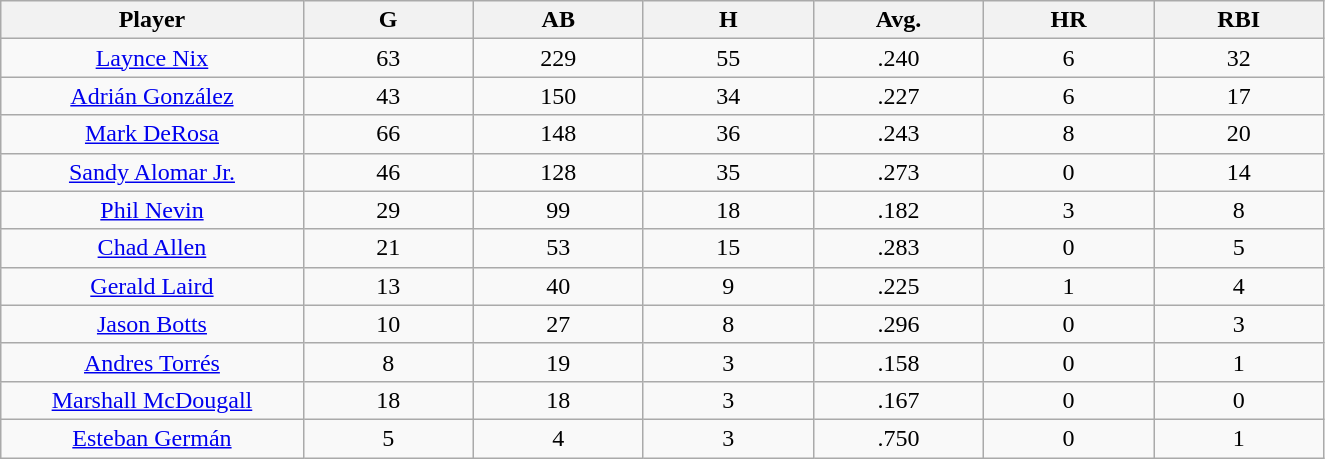<table class="wikitable sortable">
<tr>
<th bgcolor="#DDDDFF" width="16%">Player</th>
<th bgcolor="#DDDDFF" width="9%">G</th>
<th bgcolor="#DDDDFF" width="9%">AB</th>
<th bgcolor="#DDDDFF" width="9%">H</th>
<th bgcolor="#DDDDFF" width="9%">Avg.</th>
<th bgcolor="#DDDDFF" width="9%">HR</th>
<th bgcolor="#DDDDFF" width="9%">RBI</th>
</tr>
<tr align=center>
<td><a href='#'>Laynce Nix</a></td>
<td>63</td>
<td>229</td>
<td>55</td>
<td>.240</td>
<td>6</td>
<td>32</td>
</tr>
<tr align=center>
<td><a href='#'>Adrián González</a></td>
<td>43</td>
<td>150</td>
<td>34</td>
<td>.227</td>
<td>6</td>
<td>17</td>
</tr>
<tr align=center>
<td><a href='#'>Mark DeRosa</a></td>
<td>66</td>
<td>148</td>
<td>36</td>
<td>.243</td>
<td>8</td>
<td>20</td>
</tr>
<tr align=center>
<td><a href='#'>Sandy Alomar Jr.</a></td>
<td>46</td>
<td>128</td>
<td>35</td>
<td>.273</td>
<td>0</td>
<td>14</td>
</tr>
<tr align=center>
<td><a href='#'>Phil Nevin</a></td>
<td>29</td>
<td>99</td>
<td>18</td>
<td>.182</td>
<td>3</td>
<td>8</td>
</tr>
<tr align=center>
<td><a href='#'>Chad Allen</a></td>
<td>21</td>
<td>53</td>
<td>15</td>
<td>.283</td>
<td>0</td>
<td>5</td>
</tr>
<tr align=center>
<td><a href='#'>Gerald Laird</a></td>
<td>13</td>
<td>40</td>
<td>9</td>
<td>.225</td>
<td>1</td>
<td>4</td>
</tr>
<tr align=center>
<td><a href='#'>Jason Botts</a></td>
<td>10</td>
<td>27</td>
<td>8</td>
<td>.296</td>
<td>0</td>
<td>3</td>
</tr>
<tr align=center>
<td><a href='#'>Andres Torrés</a></td>
<td>8</td>
<td>19</td>
<td>3</td>
<td>.158</td>
<td>0</td>
<td>1</td>
</tr>
<tr align=center>
<td><a href='#'>Marshall McDougall</a></td>
<td>18</td>
<td>18</td>
<td>3</td>
<td>.167</td>
<td>0</td>
<td>0</td>
</tr>
<tr align=center>
<td><a href='#'>Esteban Germán</a></td>
<td>5</td>
<td>4</td>
<td>3</td>
<td>.750</td>
<td>0</td>
<td>1</td>
</tr>
</table>
